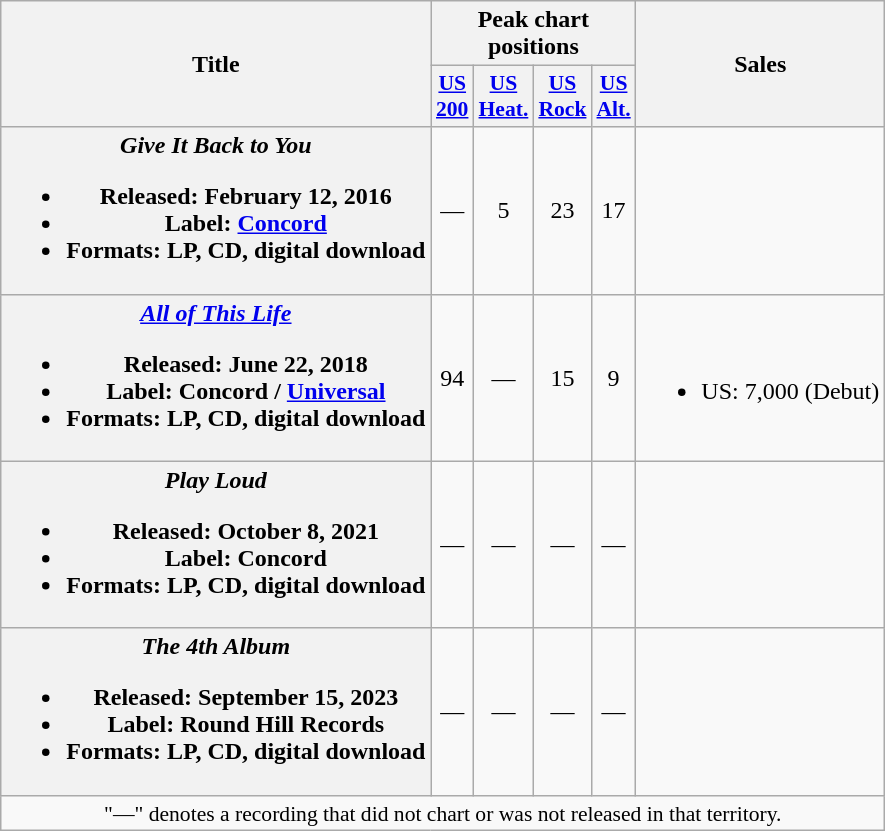<table class="wikitable plainrowheaders" style="text-align:center;">
<tr>
<th scope="col" rowspan="2">Title</th>
<th scope="col" colspan="4">Peak chart positions</th>
<th rowspan="2">Sales</th>
</tr>
<tr>
<th scope="col" style="width:1em;font-size:90%;"><a href='#'>US 200</a><br></th>
<th scope="col" style="width:1em;font-size:90%;"><a href='#'>US Heat.</a><br></th>
<th scope="col" style="width:1em;font-size:90%;"><a href='#'>US Rock</a><br></th>
<th scope="col" style="width:1em;font-size:90%;"><a href='#'>US Alt.</a><br></th>
</tr>
<tr>
<th scope="row"><em>Give It Back to You</em><br><ul><li>Released: February 12, 2016</li><li>Label: <a href='#'>Concord</a></li><li>Formats: LP, CD, digital download</li></ul></th>
<td>—</td>
<td>5</td>
<td>23</td>
<td>17</td>
<td></td>
</tr>
<tr>
<th scope="row"><em><a href='#'>All of This Life</a></em><br><ul><li>Released: June 22, 2018</li><li>Label: Concord / <a href='#'>Universal</a></li><li>Formats: LP, CD, digital download</li></ul></th>
<td>94</td>
<td>—</td>
<td>15</td>
<td>9</td>
<td><br><ul><li>US: 7,000 (Debut)</li></ul></td>
</tr>
<tr>
<th scope="row"><em>Play Loud</em><br><ul><li>Released: October 8, 2021</li><li>Label: Concord</li><li>Formats: LP, CD, digital download</li></ul></th>
<td>—</td>
<td>—</td>
<td>—</td>
<td>—</td>
<td></td>
</tr>
<tr>
<th scope="row"><em>The 4th Album</em><br><ul><li>Released: September 15, 2023</li><li>Label: Round Hill Records</li><li>Formats: LP, CD, digital download</li></ul></th>
<td>—</td>
<td>—</td>
<td>—</td>
<td>—</td>
<td></td>
</tr>
<tr>
<td colspan="6" style="font-size:90%">"—" denotes a recording that did not chart or was not released in that territory.</td>
</tr>
</table>
